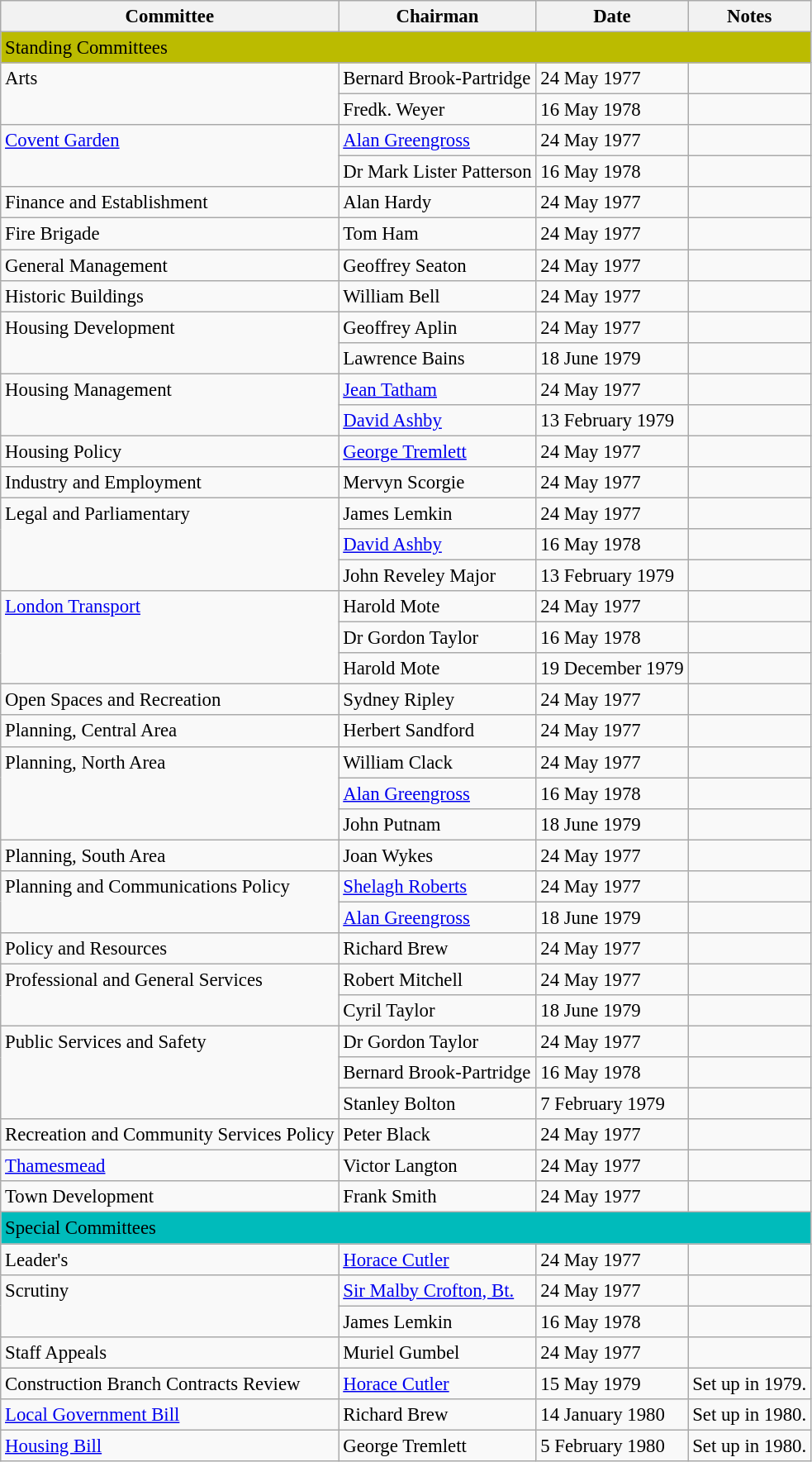<table class="wikitable" style="font-size: 95%;">
<tr>
<th>Committee</th>
<th>Chairman</th>
<th>Date</th>
<th>Notes</th>
</tr>
<tr>
<td bgcolor="#BBBB00" colspan=4>Standing Committees</td>
</tr>
<tr>
<td rowspan=2 valign="top">Arts</td>
<td>Bernard Brook-Partridge</td>
<td>24 May 1977</td>
<td></td>
</tr>
<tr>
<td>Fredk. Weyer</td>
<td>16 May 1978</td>
<td></td>
</tr>
<tr>
<td rowspan=2 valign="top"><a href='#'>Covent Garden</a></td>
<td><a href='#'>Alan Greengross</a></td>
<td>24 May 1977</td>
<td></td>
</tr>
<tr>
<td>Dr Mark Lister Patterson</td>
<td>16 May 1978</td>
<td></td>
</tr>
<tr>
<td>Finance and Establishment</td>
<td>Alan Hardy</td>
<td>24 May 1977</td>
<td></td>
</tr>
<tr>
<td>Fire Brigade</td>
<td>Tom Ham</td>
<td>24 May 1977</td>
<td></td>
</tr>
<tr>
<td>General Management</td>
<td>Geoffrey Seaton</td>
<td>24 May 1977</td>
<td></td>
</tr>
<tr>
<td>Historic Buildings</td>
<td>William Bell</td>
<td>24 May 1977</td>
<td></td>
</tr>
<tr>
<td rowspan=2 valign="top">Housing Development</td>
<td>Geoffrey Aplin</td>
<td>24 May 1977</td>
<td></td>
</tr>
<tr>
<td>Lawrence Bains</td>
<td>18 June 1979</td>
<td></td>
</tr>
<tr>
<td rowspan=2 valign="top">Housing Management</td>
<td><a href='#'>Jean Tatham</a></td>
<td>24 May 1977</td>
<td></td>
</tr>
<tr>
<td><a href='#'>David Ashby</a></td>
<td>13 February 1979</td>
<td></td>
</tr>
<tr>
<td>Housing Policy</td>
<td><a href='#'>George Tremlett</a></td>
<td>24 May 1977</td>
<td></td>
</tr>
<tr>
<td>Industry and Employment</td>
<td>Mervyn Scorgie</td>
<td>24 May 1977</td>
<td></td>
</tr>
<tr>
<td rowspan=3 valign="top">Legal and Parliamentary</td>
<td>James Lemkin</td>
<td>24 May 1977</td>
<td></td>
</tr>
<tr>
<td><a href='#'>David Ashby</a></td>
<td>16 May 1978</td>
<td></td>
</tr>
<tr>
<td>John Reveley Major</td>
<td>13 February 1979</td>
<td></td>
</tr>
<tr>
<td rowspan=3 valign="top"><a href='#'>London Transport</a></td>
<td>Harold Mote</td>
<td>24 May 1977</td>
<td></td>
</tr>
<tr>
<td>Dr Gordon Taylor</td>
<td>16 May 1978</td>
<td></td>
</tr>
<tr>
<td>Harold Mote</td>
<td>19 December 1979</td>
<td></td>
</tr>
<tr>
<td>Open Spaces and Recreation</td>
<td>Sydney Ripley</td>
<td>24 May 1977</td>
<td></td>
</tr>
<tr>
<td>Planning, Central Area</td>
<td>Herbert Sandford</td>
<td>24 May 1977</td>
<td></td>
</tr>
<tr>
<td rowspan=3 valign="top">Planning, North Area</td>
<td>William Clack</td>
<td>24 May 1977</td>
<td></td>
</tr>
<tr>
<td><a href='#'>Alan Greengross</a></td>
<td>16 May 1978</td>
<td></td>
</tr>
<tr>
<td>John Putnam</td>
<td>18 June 1979</td>
<td></td>
</tr>
<tr>
<td>Planning, South Area</td>
<td>Joan Wykes</td>
<td>24 May 1977</td>
<td></td>
</tr>
<tr>
<td rowspan=2 valign="top">Planning and Communications Policy</td>
<td><a href='#'>Shelagh Roberts</a></td>
<td>24 May 1977</td>
<td></td>
</tr>
<tr>
<td><a href='#'>Alan Greengross</a></td>
<td>18 June 1979</td>
<td></td>
</tr>
<tr>
<td>Policy and Resources</td>
<td>Richard Brew</td>
<td>24 May 1977</td>
<td></td>
</tr>
<tr>
<td rowspan=2 valign="top">Professional and General Services</td>
<td>Robert Mitchell</td>
<td>24 May 1977</td>
<td></td>
</tr>
<tr>
<td>Cyril Taylor</td>
<td>18 June 1979</td>
<td></td>
</tr>
<tr>
<td rowspan=3 valign="top">Public Services and Safety</td>
<td>Dr Gordon Taylor</td>
<td>24 May 1977</td>
<td></td>
</tr>
<tr>
<td>Bernard Brook-Partridge</td>
<td>16 May 1978</td>
<td></td>
</tr>
<tr>
<td>Stanley Bolton</td>
<td>7 February 1979</td>
<td></td>
</tr>
<tr>
<td>Recreation and Community Services Policy</td>
<td>Peter Black</td>
<td>24 May 1977</td>
<td></td>
</tr>
<tr>
<td><a href='#'>Thamesmead</a></td>
<td>Victor Langton</td>
<td>24 May 1977</td>
<td></td>
</tr>
<tr>
<td>Town Development</td>
<td>Frank Smith</td>
<td>24 May 1977</td>
<td></td>
</tr>
<tr>
<td bgcolor="#00BBBB" colspan=4>Special Committees</td>
</tr>
<tr>
<td>Leader's</td>
<td><a href='#'>Horace Cutler</a></td>
<td>24 May 1977</td>
<td></td>
</tr>
<tr>
<td rowspan=2 valign="top">Scrutiny</td>
<td><a href='#'>Sir Malby Crofton, Bt.</a></td>
<td>24 May 1977</td>
<td></td>
</tr>
<tr>
<td>James Lemkin</td>
<td>16 May 1978</td>
<td></td>
</tr>
<tr>
<td>Staff Appeals</td>
<td>Muriel Gumbel</td>
<td>24 May 1977</td>
<td></td>
</tr>
<tr>
<td>Construction Branch Contracts Review</td>
<td><a href='#'>Horace Cutler</a></td>
<td>15 May 1979</td>
<td>Set up in 1979.</td>
</tr>
<tr>
<td><a href='#'>Local Government Bill</a></td>
<td>Richard Brew</td>
<td>14 January 1980</td>
<td>Set up in 1980.</td>
</tr>
<tr>
<td><a href='#'>Housing Bill</a></td>
<td>George Tremlett</td>
<td>5 February 1980</td>
<td>Set up in 1980.</td>
</tr>
</table>
